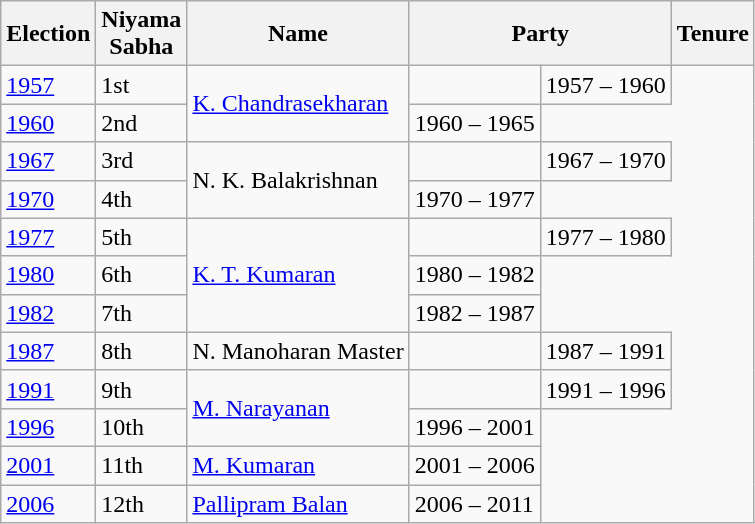<table class="wikitable sortable">
<tr>
<th>Election</th>
<th>Niyama<br>Sabha</th>
<th>Name</th>
<th colspan=2>Party</th>
<th>Tenure</th>
</tr>
<tr>
<td><a href='#'>1957</a></td>
<td>1st</td>
<td rowspan="2"><a href='#'>K. Chandrasekharan</a></td>
<td></td>
<td>1957 – 1960</td>
</tr>
<tr>
<td><a href='#'>1960</a></td>
<td>2nd</td>
<td>1960 – 1965</td>
</tr>
<tr>
<td><a href='#'>1967</a></td>
<td>3rd</td>
<td rowspan="2">N. K. Balakrishnan</td>
<td></td>
<td>1967 – 1970</td>
</tr>
<tr>
<td><a href='#'>1970</a></td>
<td>4th</td>
<td>1970 – 1977</td>
</tr>
<tr>
<td><a href='#'>1977</a></td>
<td>5th</td>
<td rowspan="3"><a href='#'>K. T. Kumaran</a></td>
<td></td>
<td>1977 – 1980</td>
</tr>
<tr>
<td><a href='#'>1980</a></td>
<td>6th</td>
<td>1980 – 1982</td>
</tr>
<tr>
<td><a href='#'>1982</a></td>
<td>7th</td>
<td>1982 – 1987</td>
</tr>
<tr>
<td><a href='#'>1987</a></td>
<td>8th</td>
<td>N. Manoharan Master</td>
<td></td>
<td>1987 – 1991</td>
</tr>
<tr>
<td><a href='#'>1991</a></td>
<td>9th</td>
<td rowspan="2"><a href='#'>M. Narayanan</a></td>
<td></td>
<td>1991 – 1996</td>
</tr>
<tr>
<td><a href='#'>1996</a></td>
<td>10th</td>
<td>1996 – 2001</td>
</tr>
<tr>
<td><a href='#'>2001</a></td>
<td>11th</td>
<td><a href='#'>M. Kumaran</a></td>
<td>2001 – 2006</td>
</tr>
<tr>
<td><a href='#'>2006</a></td>
<td>12th</td>
<td><a href='#'>Pallipram Balan</a></td>
<td>2006 – 2011</td>
</tr>
</table>
